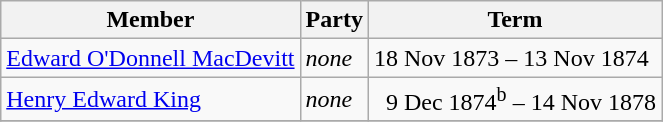<table class="wikitable">
<tr>
<th>Member</th>
<th>Party</th>
<th>Term</th>
</tr>
<tr>
<td><a href='#'>Edward O'Donnell MacDevitt</a></td>
<td><em>none</em></td>
<td>18 Nov 1873  – 13 Nov 1874</td>
</tr>
<tr>
<td><a href='#'>Henry Edward King</a></td>
<td><em>none</em></td>
<td>  9 Dec 1874<sup>b</sup> – 14 Nov 1878</td>
</tr>
<tr>
</tr>
</table>
